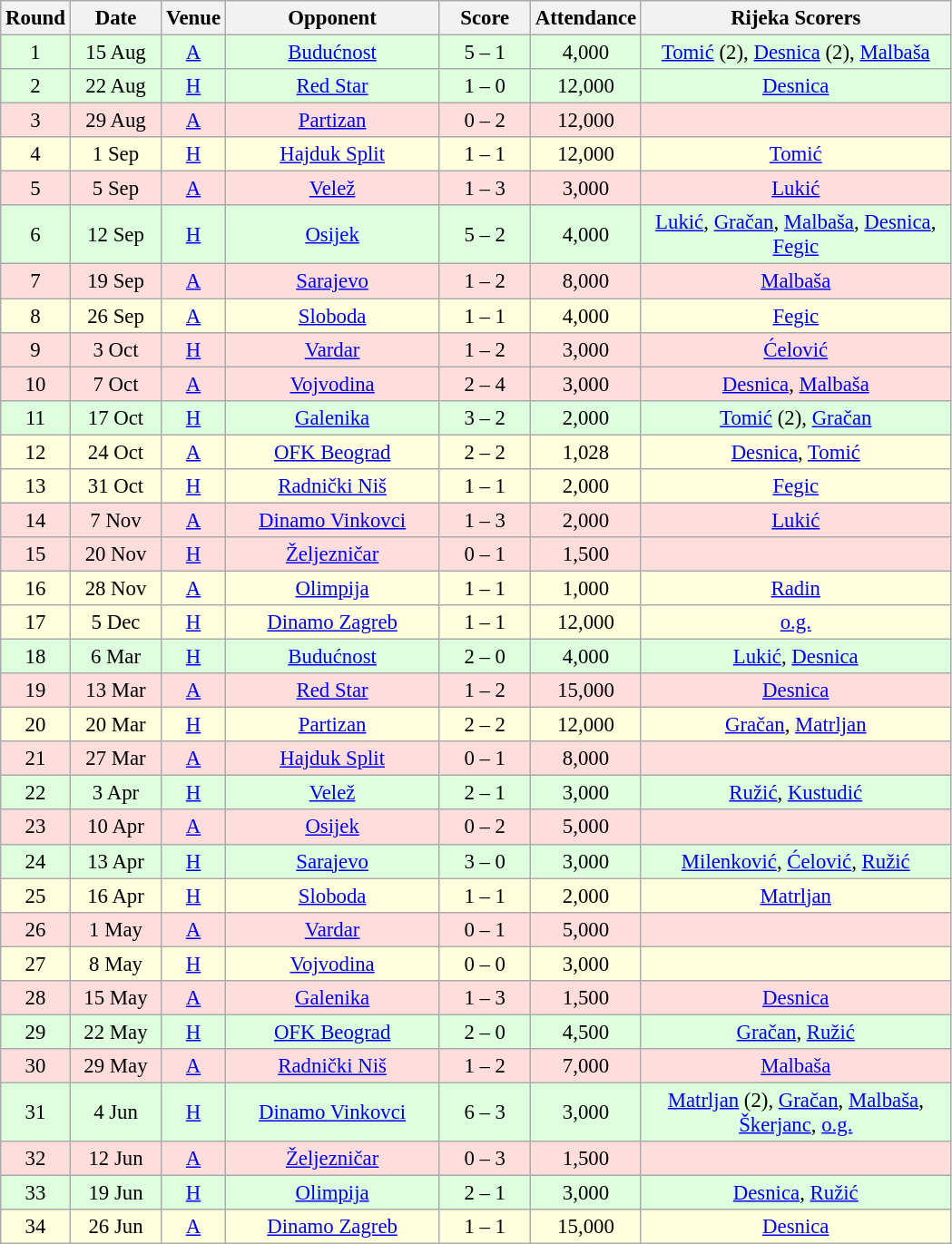<table class="wikitable sortable" style="text-align: center; font-size:95%;">
<tr>
<th width="30">Round</th>
<th width="60">Date</th>
<th width="20">Venue</th>
<th width="150">Opponent</th>
<th width="60">Score</th>
<th width="60">Attendance</th>
<th width="220">Rijeka Scorers</th>
</tr>
<tr bgcolor="#ddffdd">
<td>1</td>
<td>15 Aug</td>
<td><a href='#'>A</a></td>
<td><a href='#'>Budućnost</a></td>
<td>5 – 1</td>
<td>4,000</td>
<td><a href='#'>Tomić</a> (2), <a href='#'>Desnica</a> (2), <a href='#'>Malbaša</a></td>
</tr>
<tr bgcolor="#ddffdd">
<td>2</td>
<td>22 Aug</td>
<td><a href='#'>H</a></td>
<td><a href='#'>Red Star</a></td>
<td>1 – 0</td>
<td>12,000</td>
<td><a href='#'>Desnica</a></td>
</tr>
<tr bgcolor="#ffdddd">
<td>3</td>
<td>29 Aug</td>
<td><a href='#'>A</a></td>
<td><a href='#'>Partizan</a></td>
<td>0 – 2</td>
<td>12,000</td>
<td></td>
</tr>
<tr bgcolor="#ffffdd">
<td>4</td>
<td>1 Sep</td>
<td><a href='#'>H</a></td>
<td><a href='#'>Hajduk Split</a></td>
<td>1 – 1</td>
<td>12,000</td>
<td><a href='#'>Tomić</a></td>
</tr>
<tr bgcolor="#ffdddd">
<td>5</td>
<td>5 Sep</td>
<td><a href='#'>A</a></td>
<td><a href='#'>Velež</a></td>
<td>1 – 3</td>
<td>3,000</td>
<td><a href='#'>Lukić</a></td>
</tr>
<tr bgcolor="#ddffdd">
<td>6</td>
<td>12 Sep</td>
<td><a href='#'>H</a></td>
<td><a href='#'>Osijek</a></td>
<td>5 – 2</td>
<td>4,000</td>
<td><a href='#'>Lukić</a>, <a href='#'>Gračan</a>, <a href='#'>Malbaša</a>, <a href='#'>Desnica</a>, <a href='#'>Fegic</a></td>
</tr>
<tr bgcolor="#ffdddd">
<td>7</td>
<td>19 Sep</td>
<td><a href='#'>A</a></td>
<td><a href='#'>Sarajevo</a></td>
<td>1 – 2</td>
<td>8,000</td>
<td><a href='#'>Malbaša</a></td>
</tr>
<tr bgcolor="#ffffdd">
<td>8</td>
<td>26 Sep</td>
<td><a href='#'>A</a></td>
<td><a href='#'>Sloboda</a></td>
<td>1 – 1</td>
<td>4,000</td>
<td><a href='#'>Fegic</a></td>
</tr>
<tr bgcolor="#ffdddd">
<td>9</td>
<td>3 Oct</td>
<td><a href='#'>H</a></td>
<td><a href='#'>Vardar</a></td>
<td>1 – 2</td>
<td>3,000</td>
<td><a href='#'>Ćelović</a></td>
</tr>
<tr bgcolor="#ffdddd">
<td>10</td>
<td>7 Oct</td>
<td><a href='#'>A</a></td>
<td><a href='#'>Vojvodina</a></td>
<td>2 – 4</td>
<td>3,000</td>
<td><a href='#'>Desnica</a>, <a href='#'>Malbaša</a></td>
</tr>
<tr bgcolor="#ddffdd">
<td>11</td>
<td>17 Oct</td>
<td><a href='#'>H</a></td>
<td><a href='#'>Galenika</a></td>
<td>3 – 2</td>
<td>2,000</td>
<td><a href='#'>Tomić</a> (2), <a href='#'>Gračan</a></td>
</tr>
<tr bgcolor="#ffffdd">
<td>12</td>
<td>24 Oct</td>
<td><a href='#'>A</a></td>
<td><a href='#'>OFK Beograd</a></td>
<td>2 – 2</td>
<td>1,028</td>
<td><a href='#'>Desnica</a>, <a href='#'>Tomić</a></td>
</tr>
<tr bgcolor="#ffffdd">
<td>13</td>
<td>31 Oct</td>
<td><a href='#'>H</a></td>
<td><a href='#'>Radnički Niš</a></td>
<td>1 – 1</td>
<td>2,000</td>
<td><a href='#'>Fegic</a></td>
</tr>
<tr bgcolor="#ffdddd">
<td>14</td>
<td>7 Nov</td>
<td><a href='#'>A</a></td>
<td><a href='#'>Dinamo Vinkovci</a></td>
<td>1 – 3</td>
<td>2,000</td>
<td><a href='#'>Lukić</a></td>
</tr>
<tr bgcolor="#ffdddd">
<td>15</td>
<td>20 Nov</td>
<td><a href='#'>H</a></td>
<td><a href='#'>Željezničar</a></td>
<td>0 – 1</td>
<td>1,500</td>
<td></td>
</tr>
<tr bgcolor="#ffffdd">
<td>16</td>
<td>28 Nov</td>
<td><a href='#'>A</a></td>
<td><a href='#'>Olimpija</a></td>
<td>1 – 1</td>
<td>1,000</td>
<td><a href='#'>Radin</a></td>
</tr>
<tr bgcolor="#ffffdd">
<td>17</td>
<td>5 Dec</td>
<td><a href='#'>H</a></td>
<td><a href='#'>Dinamo Zagreb</a></td>
<td>1 – 1</td>
<td>12,000</td>
<td><a href='#'>o.g.</a></td>
</tr>
<tr bgcolor="#ddffdd">
<td>18</td>
<td>6 Mar</td>
<td><a href='#'>H</a></td>
<td><a href='#'>Budućnost</a></td>
<td>2 – 0</td>
<td>4,000</td>
<td><a href='#'>Lukić</a>, <a href='#'>Desnica</a></td>
</tr>
<tr bgcolor="#ffdddd">
<td>19</td>
<td>13 Mar</td>
<td><a href='#'>A</a></td>
<td><a href='#'>Red Star</a></td>
<td>1 – 2</td>
<td>15,000</td>
<td><a href='#'>Desnica</a></td>
</tr>
<tr bgcolor="#ffffdd">
<td>20</td>
<td>20 Mar</td>
<td><a href='#'>H</a></td>
<td><a href='#'>Partizan</a></td>
<td>2 – 2</td>
<td>12,000</td>
<td><a href='#'>Gračan</a>, <a href='#'>Matrljan</a></td>
</tr>
<tr bgcolor="#ffdddd">
<td>21</td>
<td>27 Mar</td>
<td><a href='#'>A</a></td>
<td><a href='#'>Hajduk Split</a></td>
<td>0 – 1</td>
<td>8,000</td>
<td></td>
</tr>
<tr bgcolor="#ddffdd">
<td>22</td>
<td>3 Apr</td>
<td><a href='#'>H</a></td>
<td><a href='#'>Velež</a></td>
<td>2 – 1</td>
<td>3,000</td>
<td><a href='#'>Ružić</a>, <a href='#'>Kustudić</a></td>
</tr>
<tr bgcolor="#ffdddd">
<td>23</td>
<td>10 Apr</td>
<td><a href='#'>A</a></td>
<td><a href='#'>Osijek</a></td>
<td>0 – 2</td>
<td>5,000</td>
<td></td>
</tr>
<tr bgcolor="#ddffdd">
<td>24</td>
<td>13 Apr</td>
<td><a href='#'>H</a></td>
<td><a href='#'>Sarajevo</a></td>
<td>3 – 0</td>
<td>3,000</td>
<td><a href='#'>Milenković</a>, <a href='#'>Ćelović</a>, <a href='#'>Ružić</a></td>
</tr>
<tr bgcolor="#ffffdd">
<td>25</td>
<td>16 Apr</td>
<td><a href='#'>H</a></td>
<td><a href='#'>Sloboda</a></td>
<td>1 – 1</td>
<td>2,000</td>
<td><a href='#'>Matrljan</a></td>
</tr>
<tr bgcolor="#ffdddd">
<td>26</td>
<td>1 May</td>
<td><a href='#'>A</a></td>
<td><a href='#'>Vardar</a></td>
<td>0 – 1</td>
<td>5,000</td>
<td></td>
</tr>
<tr bgcolor="#ffffdd">
<td>27</td>
<td>8 May</td>
<td><a href='#'>H</a></td>
<td><a href='#'>Vojvodina</a></td>
<td>0 – 0</td>
<td>3,000</td>
<td></td>
</tr>
<tr bgcolor="#ffdddd">
<td>28</td>
<td>15 May</td>
<td><a href='#'>A</a></td>
<td><a href='#'>Galenika</a></td>
<td>1 – 3</td>
<td>1,500</td>
<td><a href='#'>Desnica</a></td>
</tr>
<tr bgcolor="#ddffdd">
<td>29</td>
<td>22 May</td>
<td><a href='#'>H</a></td>
<td><a href='#'>OFK Beograd</a></td>
<td>2 – 0</td>
<td>4,500</td>
<td><a href='#'>Gračan</a>, <a href='#'>Ružić</a></td>
</tr>
<tr bgcolor="#ffdddd">
<td>30</td>
<td>29 May</td>
<td><a href='#'>A</a></td>
<td><a href='#'>Radnički Niš</a></td>
<td>1 – 2</td>
<td>7,000</td>
<td><a href='#'>Malbaša</a></td>
</tr>
<tr bgcolor="#ddffdd">
<td>31</td>
<td>4 Jun</td>
<td><a href='#'>H</a></td>
<td><a href='#'>Dinamo Vinkovci</a></td>
<td>6 – 3</td>
<td>3,000</td>
<td><a href='#'>Matrljan</a> (2), <a href='#'>Gračan</a>, <a href='#'>Malbaša</a>, <a href='#'>Škerjanc</a>, <a href='#'>o.g.</a></td>
</tr>
<tr bgcolor="#ffdddd">
<td>32</td>
<td>12 Jun</td>
<td><a href='#'>A</a></td>
<td><a href='#'>Željezničar</a></td>
<td>0 – 3</td>
<td>1,500</td>
<td></td>
</tr>
<tr bgcolor="#ddffdd">
<td>33</td>
<td>19 Jun</td>
<td><a href='#'>H</a></td>
<td><a href='#'>Olimpija</a></td>
<td>2 – 1</td>
<td>3,000</td>
<td><a href='#'>Desnica</a>, <a href='#'>Ružić</a></td>
</tr>
<tr bgcolor="#ffffdd">
<td>34</td>
<td>26 Jun</td>
<td><a href='#'>A</a></td>
<td><a href='#'>Dinamo Zagreb</a></td>
<td>1 – 1</td>
<td>15,000</td>
<td><a href='#'>Desnica</a></td>
</tr>
</table>
